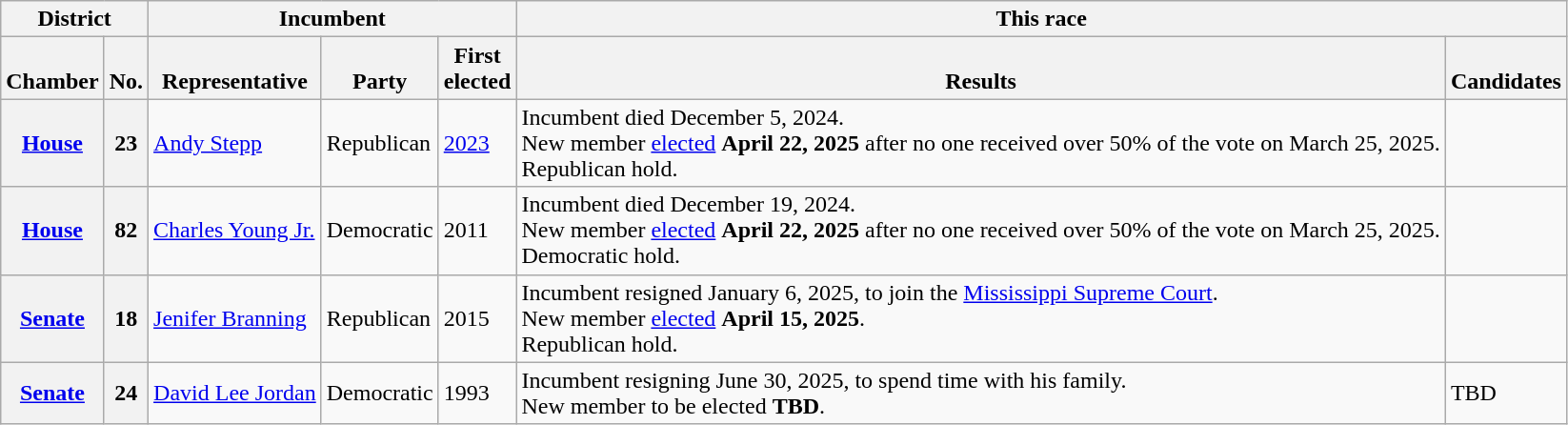<table class="wikitable sortable">
<tr valign="bottom">
<th colspan="2">District</th>
<th colspan="3">Incumbent</th>
<th colspan="2">This race</th>
</tr>
<tr valign="bottom">
<th>Chamber</th>
<th>No.</th>
<th>Representative</th>
<th>Party</th>
<th>First<br>elected</th>
<th>Results</th>
<th>Candidates</th>
</tr>
<tr>
<th><a href='#'>House</a></th>
<th>23</th>
<td><a href='#'>Andy Stepp</a></td>
<td>Republican</td>
<td><a href='#'>2023</a></td>
<td>Incumbent died December 5, 2024.<br>New member <a href='#'>elected</a> <strong>April 22, 2025</strong> after no one received over 50% of the vote on March 25, 2025.<br>Republican hold.</td>
<td nowrap></td>
</tr>
<tr>
<th><a href='#'>House</a></th>
<th>82</th>
<td><a href='#'>Charles Young Jr.</a></td>
<td>Democratic</td>
<td>2011</td>
<td>Incumbent died December 19, 2024.<br>New member <a href='#'>elected</a> <strong>April 22, 2025</strong> after no one received over 50% of the vote on March 25, 2025.<br>Democratic hold.</td>
<td nowrap></td>
</tr>
<tr>
<th><a href='#'>Senate</a></th>
<th>18</th>
<td><a href='#'>Jenifer Branning</a></td>
<td>Republican</td>
<td>2015</td>
<td>Incumbent resigned January 6, 2025, to join the <a href='#'>Mississippi Supreme Court</a>.<br>New member <a href='#'>elected</a> <strong>April 15, 2025</strong>.<br>Republican hold.</td>
<td nowrap></td>
</tr>
<tr>
<th><a href='#'>Senate</a></th>
<th>24</th>
<td><a href='#'>David Lee Jordan</a></td>
<td>Democratic</td>
<td>1993</td>
<td>Incumbent resigning June 30, 2025, to spend time with his family.<br>New member to be elected <strong>TBD</strong>.</td>
<td nowrap>TBD</td>
</tr>
</table>
